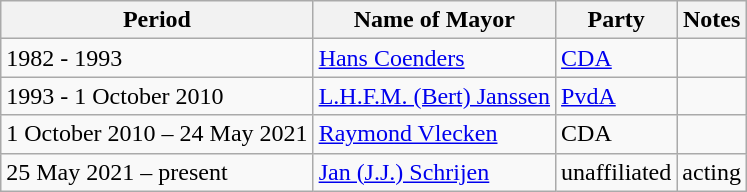<table class="wikitable vatop">
<tr>
<th>Period</th>
<th>Name of Mayor</th>
<th>Party</th>
<th>Notes</th>
</tr>
<tr>
<td>1982 - 1993</td>
<td><a href='#'>Hans Coenders</a></td>
<td><a href='#'>CDA</a></td>
<td></td>
</tr>
<tr>
<td>1993 - 1 October 2010</td>
<td><a href='#'>L.H.F.M. (Bert) Janssen</a></td>
<td><a href='#'>PvdA</a></td>
<td></td>
</tr>
<tr>
<td>1 October 2010 – 24 May 2021</td>
<td><a href='#'>Raymond Vlecken</a></td>
<td>CDA</td>
<td></td>
</tr>
<tr>
<td>25 May 2021 – present</td>
<td><a href='#'>Jan (J.J.) Schrijen</a></td>
<td>unaffiliated</td>
<td>acting</td>
</tr>
</table>
